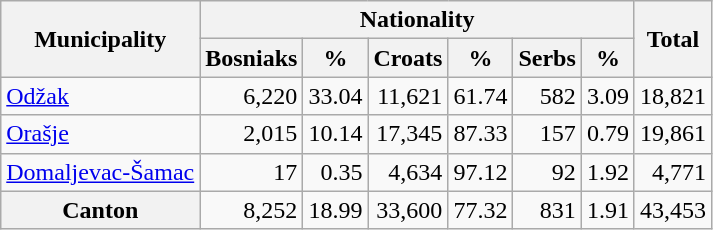<table class="wikitable" style="text-align:right;">
<tr>
<th rowspan="2">Municipality</th>
<th colspan="6">Nationality</th>
<th rowspan="2">Total</th>
</tr>
<tr>
<th>Bosniaks</th>
<th>%</th>
<th>Croats</th>
<th>%</th>
<th>Serbs</th>
<th>%</th>
</tr>
<tr>
<td style="text-align:left;"><a href='#'>Odžak</a></td>
<td>6,220</td>
<td>33.04</td>
<td>11,621</td>
<td>61.74</td>
<td>582</td>
<td>3.09</td>
<td>18,821</td>
</tr>
<tr>
<td style="text-align:left;"><a href='#'>Orašje</a></td>
<td>2,015</td>
<td>10.14</td>
<td>17,345</td>
<td>87.33</td>
<td>157</td>
<td>0.79</td>
<td>19,861</td>
</tr>
<tr>
<td style="text-align:left;"><a href='#'>Domaljevac-Šamac</a></td>
<td>17</td>
<td>0.35</td>
<td>4,634</td>
<td>97.12</td>
<td>92</td>
<td>1.92</td>
<td>4,771</td>
</tr>
<tr>
<th>Canton</th>
<td>8,252</td>
<td>18.99</td>
<td>33,600</td>
<td>77.32</td>
<td>831</td>
<td>1.91</td>
<td>43,453</td>
</tr>
</table>
